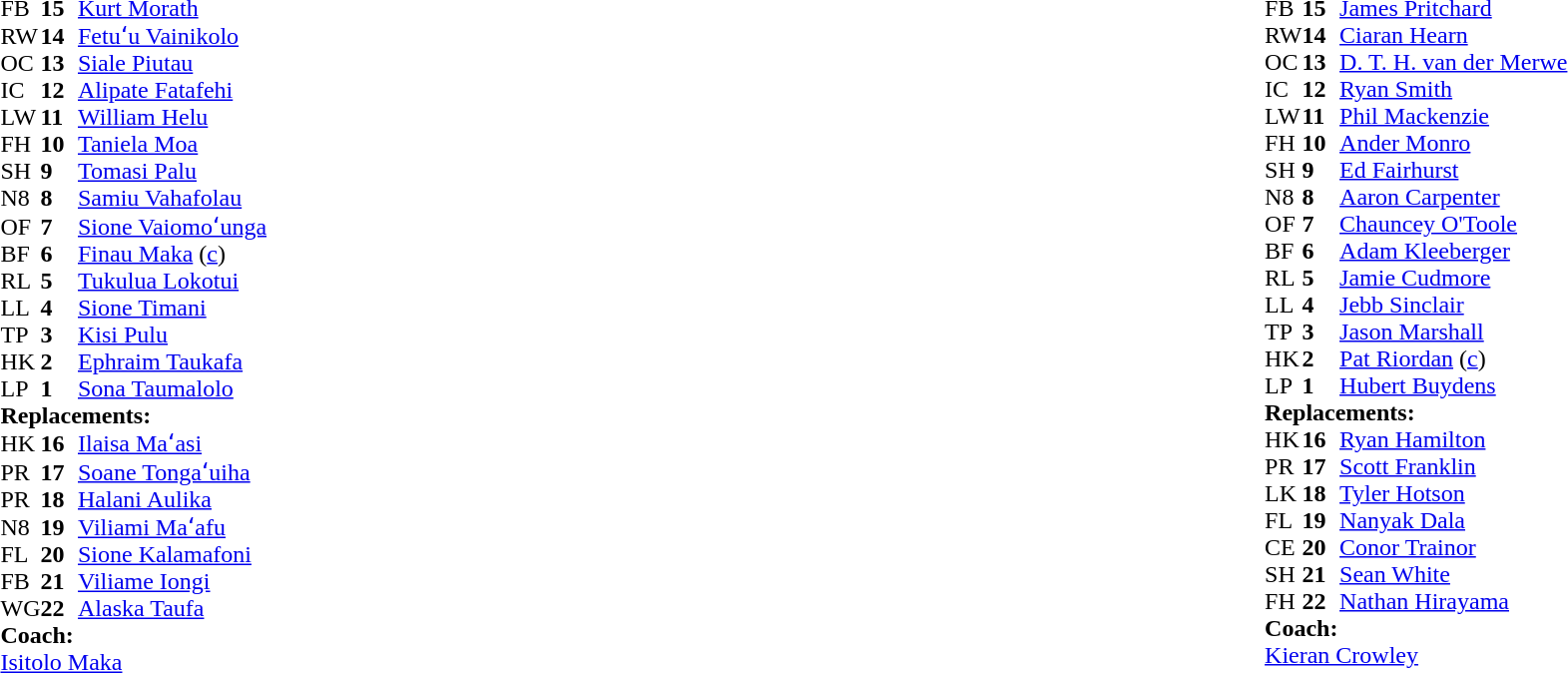<table width="100%">
<tr>
<td style="vertical-align:top" width="50%"><br><table cellspacing="0" cellpadding="0">
<tr>
<th width="25"></th>
<th width="25"></th>
</tr>
<tr>
<td>FB</td>
<td><strong>15</strong></td>
<td><a href='#'>Kurt Morath</a></td>
</tr>
<tr>
<td>RW</td>
<td><strong>14</strong></td>
<td><a href='#'>Fetuʻu Vainikolo</a></td>
</tr>
<tr>
<td>OC</td>
<td><strong>13</strong></td>
<td><a href='#'>Siale Piutau</a></td>
</tr>
<tr>
<td>IC</td>
<td><strong>12</strong></td>
<td><a href='#'>Alipate Fatafehi</a></td>
</tr>
<tr>
<td>LW</td>
<td><strong>11</strong></td>
<td><a href='#'>William Helu</a></td>
<td></td>
<td></td>
</tr>
<tr>
<td>FH</td>
<td><strong>10</strong></td>
<td><a href='#'>Taniela Moa</a></td>
</tr>
<tr>
<td>SH</td>
<td><strong>9</strong></td>
<td><a href='#'>Tomasi Palu</a></td>
</tr>
<tr>
<td>N8</td>
<td><strong>8</strong></td>
<td><a href='#'>Samiu Vahafolau</a></td>
<td></td>
<td></td>
</tr>
<tr>
<td>OF</td>
<td><strong>7</strong></td>
<td><a href='#'>Sione Vaiomoʻunga</a></td>
</tr>
<tr>
<td>BF</td>
<td><strong>6</strong></td>
<td><a href='#'>Finau Maka</a> (<a href='#'>c</a>)</td>
</tr>
<tr>
<td>RL</td>
<td><strong>5</strong></td>
<td><a href='#'>Tukulua Lokotui</a></td>
</tr>
<tr>
<td>LL</td>
<td><strong>4</strong></td>
<td><a href='#'>Sione Timani</a></td>
<td></td>
<td></td>
</tr>
<tr>
<td>TP</td>
<td><strong>3</strong></td>
<td><a href='#'>Kisi Pulu</a></td>
<td></td>
<td></td>
</tr>
<tr>
<td>HK</td>
<td><strong>2</strong></td>
<td><a href='#'>Ephraim Taukafa</a></td>
<td></td>
<td></td>
</tr>
<tr>
<td>LP</td>
<td><strong>1</strong></td>
<td><a href='#'>Sona Taumalolo</a></td>
<td></td>
<td></td>
</tr>
<tr>
<td colspan=3><strong>Replacements:</strong></td>
</tr>
<tr>
<td>HK</td>
<td><strong>16</strong></td>
<td><a href='#'>Ilaisa Maʻasi</a></td>
<td></td>
<td></td>
</tr>
<tr>
<td>PR</td>
<td><strong>17</strong></td>
<td><a href='#'>Soane Tongaʻuiha</a></td>
<td></td>
<td></td>
</tr>
<tr>
<td>PR</td>
<td><strong>18</strong></td>
<td><a href='#'>Halani Aulika</a></td>
<td></td>
<td></td>
</tr>
<tr>
<td>N8</td>
<td><strong>19</strong></td>
<td><a href='#'>Viliami Maʻafu</a></td>
<td></td>
<td></td>
</tr>
<tr>
<td>FL</td>
<td><strong>20</strong></td>
<td><a href='#'>Sione Kalamafoni</a></td>
<td></td>
<td></td>
</tr>
<tr>
<td>FB</td>
<td><strong>21</strong></td>
<td><a href='#'>Viliame Iongi</a></td>
</tr>
<tr>
<td>WG</td>
<td><strong>22</strong></td>
<td><a href='#'>Alaska Taufa</a></td>
<td></td>
<td></td>
</tr>
<tr>
<td colspan=3><strong>Coach:</strong></td>
</tr>
<tr>
<td colspan="4"> <a href='#'>Isitolo Maka</a></td>
</tr>
</table>
</td>
<td style="vertical-align:top"></td>
<td style="vertical-align:top" width="50%"><br><table cellspacing="0" cellpadding="0" align="center">
<tr>
<th width="25"></th>
<th width="25"></th>
</tr>
<tr>
<td>FB</td>
<td><strong>15</strong></td>
<td><a href='#'>James Pritchard</a></td>
</tr>
<tr>
<td>RW</td>
<td><strong>14</strong></td>
<td><a href='#'>Ciaran Hearn</a></td>
</tr>
<tr>
<td>OC</td>
<td><strong>13</strong></td>
<td><a href='#'>D. T. H. van der Merwe</a></td>
</tr>
<tr>
<td>IC</td>
<td><strong>12</strong></td>
<td><a href='#'>Ryan Smith</a></td>
<td></td>
<td></td>
</tr>
<tr>
<td>LW</td>
<td><strong>11</strong></td>
<td><a href='#'>Phil Mackenzie</a></td>
</tr>
<tr>
<td>FH</td>
<td><strong>10</strong></td>
<td><a href='#'>Ander Monro</a></td>
</tr>
<tr>
<td>SH</td>
<td><strong>9</strong></td>
<td><a href='#'>Ed Fairhurst</a></td>
</tr>
<tr>
<td>N8</td>
<td><strong>8</strong></td>
<td><a href='#'>Aaron Carpenter</a></td>
</tr>
<tr>
<td>OF</td>
<td><strong>7</strong></td>
<td><a href='#'>Chauncey O'Toole</a></td>
<td></td>
<td></td>
</tr>
<tr>
<td>BF</td>
<td><strong>6</strong></td>
<td><a href='#'>Adam Kleeberger</a></td>
</tr>
<tr>
<td>RL</td>
<td><strong>5</strong></td>
<td><a href='#'>Jamie Cudmore</a></td>
</tr>
<tr>
<td>LL</td>
<td><strong>4</strong></td>
<td><a href='#'>Jebb Sinclair</a></td>
<td></td>
<td></td>
</tr>
<tr>
<td>TP</td>
<td><strong>3</strong></td>
<td><a href='#'>Jason Marshall</a></td>
<td></td>
<td></td>
</tr>
<tr>
<td>HK</td>
<td><strong>2</strong></td>
<td><a href='#'>Pat Riordan</a> (<a href='#'>c</a>)</td>
<td></td>
<td colspan="2"></td>
<td></td>
</tr>
<tr>
<td>LP</td>
<td><strong>1</strong></td>
<td><a href='#'>Hubert Buydens</a></td>
</tr>
<tr>
<td colspan=3><strong>Replacements:</strong></td>
</tr>
<tr>
<td>HK</td>
<td><strong>16</strong></td>
<td><a href='#'>Ryan Hamilton</a></td>
<td></td>
<td></td>
<td></td>
<td></td>
</tr>
<tr>
<td>PR</td>
<td><strong>17</strong></td>
<td><a href='#'>Scott Franklin</a></td>
<td></td>
<td></td>
</tr>
<tr>
<td>LK</td>
<td><strong>18</strong></td>
<td><a href='#'>Tyler Hotson</a></td>
<td></td>
<td></td>
</tr>
<tr>
<td>FL</td>
<td><strong>19</strong></td>
<td><a href='#'>Nanyak Dala</a></td>
<td></td>
<td></td>
</tr>
<tr>
<td>CE</td>
<td><strong>20</strong></td>
<td><a href='#'>Conor Trainor</a></td>
<td></td>
<td></td>
</tr>
<tr>
<td>SH</td>
<td><strong>21</strong></td>
<td><a href='#'>Sean White</a></td>
</tr>
<tr>
<td>FH</td>
<td><strong>22</strong></td>
<td><a href='#'>Nathan Hirayama</a></td>
</tr>
<tr>
<td colspan=3><strong>Coach:</strong></td>
</tr>
<tr>
<td colspan="4"> <a href='#'>Kieran Crowley</a></td>
</tr>
</table>
</td>
</tr>
</table>
